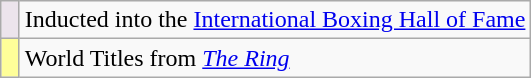<table class="wikitable">
<tr>
<td bgcolor=#ece4ec width=5px></td>
<td>Inducted into the <a href='#'> International Boxing Hall of Fame</a></td>
</tr>
<tr>
<td bgcolor=#FFFF99 width=5px></td>
<td>World Titles from <em><a href='#'>The Ring</a></em></td>
</tr>
</table>
